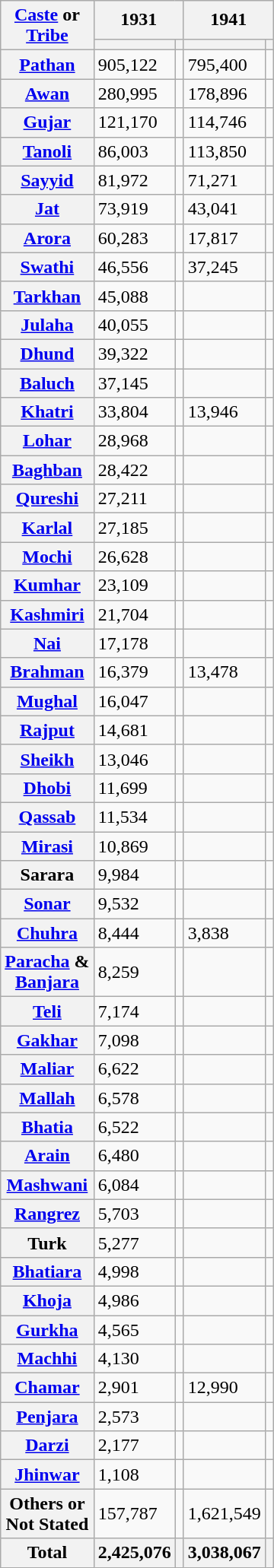<table class="wikitable sortable">
<tr>
<th rowspan="2"><a href='#'>Caste</a> or<br><a href='#'>Tribe</a></th>
<th colspan="2">1931</th>
<th colspan="2">1941</th>
</tr>
<tr>
<th><a href='#'></a></th>
<th></th>
<th></th>
<th></th>
</tr>
<tr>
<th><a href='#'>Pathan</a></th>
<td>905,122</td>
<td></td>
<td>795,400</td>
<td></td>
</tr>
<tr>
<th><a href='#'>Awan</a></th>
<td>280,995</td>
<td></td>
<td>178,896</td>
<td></td>
</tr>
<tr>
<th><a href='#'>Gujar</a></th>
<td>121,170</td>
<td></td>
<td>114,746</td>
<td></td>
</tr>
<tr>
<th><a href='#'>Tanoli</a></th>
<td>86,003</td>
<td></td>
<td>113,850</td>
<td></td>
</tr>
<tr>
<th><a href='#'>Sayyid</a></th>
<td>81,972</td>
<td></td>
<td>71,271</td>
<td></td>
</tr>
<tr>
<th><a href='#'>Jat</a></th>
<td>73,919</td>
<td></td>
<td>43,041</td>
<td></td>
</tr>
<tr>
<th><a href='#'>Arora</a></th>
<td>60,283</td>
<td></td>
<td>17,817</td>
<td></td>
</tr>
<tr>
<th><a href='#'>Swathi</a></th>
<td>46,556</td>
<td></td>
<td>37,245</td>
<td></td>
</tr>
<tr>
<th><a href='#'>Tarkhan</a></th>
<td>45,088</td>
<td></td>
<td></td>
<td></td>
</tr>
<tr>
<th><a href='#'>Julaha</a></th>
<td>40,055</td>
<td></td>
<td></td>
<td></td>
</tr>
<tr>
<th><a href='#'>Dhund</a></th>
<td>39,322</td>
<td></td>
<td></td>
<td></td>
</tr>
<tr>
<th><a href='#'>Baluch</a></th>
<td>37,145</td>
<td></td>
<td></td>
<td></td>
</tr>
<tr>
<th><a href='#'>Khatri</a></th>
<td>33,804</td>
<td></td>
<td>13,946</td>
<td></td>
</tr>
<tr>
<th><a href='#'>Lohar</a></th>
<td>28,968</td>
<td></td>
<td></td>
<td></td>
</tr>
<tr>
<th><a href='#'>Baghban</a></th>
<td>28,422</td>
<td></td>
<td></td>
<td></td>
</tr>
<tr>
<th><a href='#'>Qureshi</a></th>
<td>27,211</td>
<td></td>
<td></td>
<td></td>
</tr>
<tr>
<th><a href='#'>Karlal</a></th>
<td>27,185</td>
<td></td>
<td></td>
<td></td>
</tr>
<tr>
<th><a href='#'>Mochi</a></th>
<td>26,628</td>
<td></td>
<td></td>
<td></td>
</tr>
<tr>
<th><a href='#'>Kumhar</a></th>
<td>23,109</td>
<td></td>
<td></td>
<td></td>
</tr>
<tr>
<th><a href='#'>Kashmiri</a></th>
<td>21,704</td>
<td></td>
<td></td>
<td></td>
</tr>
<tr>
<th><a href='#'>Nai</a></th>
<td>17,178</td>
<td></td>
<td></td>
<td></td>
</tr>
<tr>
<th><a href='#'>Brahman</a></th>
<td>16,379</td>
<td></td>
<td>13,478</td>
<td></td>
</tr>
<tr>
<th><a href='#'>Mughal</a></th>
<td>16,047</td>
<td></td>
<td></td>
<td></td>
</tr>
<tr>
<th><a href='#'>Rajput</a></th>
<td>14,681</td>
<td></td>
<td></td>
<td></td>
</tr>
<tr>
<th><a href='#'>Sheikh</a></th>
<td>13,046</td>
<td></td>
<td></td>
<td></td>
</tr>
<tr>
<th><a href='#'>Dhobi</a></th>
<td>11,699</td>
<td></td>
<td></td>
<td></td>
</tr>
<tr>
<th><a href='#'>Qassab</a></th>
<td>11,534</td>
<td></td>
<td></td>
<td></td>
</tr>
<tr>
<th><a href='#'>Mirasi</a></th>
<td>10,869</td>
<td></td>
<td></td>
<td></td>
</tr>
<tr>
<th>Sarara</th>
<td>9,984</td>
<td></td>
<td></td>
<td></td>
</tr>
<tr>
<th><a href='#'>Sonar</a></th>
<td>9,532</td>
<td></td>
<td></td>
<td></td>
</tr>
<tr>
<th><a href='#'>Chuhra</a></th>
<td>8,444</td>
<td></td>
<td>3,838</td>
<td></td>
</tr>
<tr>
<th><a href='#'>Paracha</a> &<br><a href='#'>Banjara</a></th>
<td>8,259</td>
<td></td>
<td></td>
<td></td>
</tr>
<tr>
<th><a href='#'>Teli</a></th>
<td>7,174</td>
<td></td>
<td></td>
<td></td>
</tr>
<tr>
<th><a href='#'>Gakhar</a></th>
<td>7,098</td>
<td></td>
<td></td>
<td></td>
</tr>
<tr>
<th><a href='#'>Maliar</a></th>
<td>6,622</td>
<td></td>
<td></td>
<td></td>
</tr>
<tr>
<th><a href='#'>Mallah</a></th>
<td>6,578</td>
<td></td>
<td></td>
<td></td>
</tr>
<tr>
<th><a href='#'>Bhatia</a></th>
<td>6,522</td>
<td></td>
<td></td>
<td></td>
</tr>
<tr>
<th><a href='#'>Arain</a></th>
<td>6,480</td>
<td></td>
<td></td>
<td></td>
</tr>
<tr>
<th><a href='#'>Mashwani</a></th>
<td>6,084</td>
<td></td>
<td></td>
<td></td>
</tr>
<tr>
<th><a href='#'>Rangrez</a></th>
<td>5,703</td>
<td></td>
<td></td>
<td></td>
</tr>
<tr>
<th>Turk</th>
<td>5,277</td>
<td></td>
<td></td>
<td></td>
</tr>
<tr>
<th><a href='#'>Bhatiara</a></th>
<td>4,998</td>
<td></td>
<td></td>
<td></td>
</tr>
<tr>
<th><a href='#'>Khoja</a></th>
<td>4,986</td>
<td></td>
<td></td>
<td></td>
</tr>
<tr>
<th><a href='#'>Gurkha</a></th>
<td>4,565</td>
<td></td>
<td></td>
<td></td>
</tr>
<tr>
<th><a href='#'>Machhi</a></th>
<td>4,130</td>
<td></td>
<td></td>
<td></td>
</tr>
<tr>
<th><a href='#'>Chamar</a></th>
<td>2,901</td>
<td></td>
<td>12,990</td>
<td></td>
</tr>
<tr>
<th><a href='#'>Penjara</a></th>
<td>2,573</td>
<td></td>
<td></td>
<td></td>
</tr>
<tr>
<th><a href='#'>Darzi</a></th>
<td>2,177</td>
<td></td>
<td></td>
<td></td>
</tr>
<tr>
<th><a href='#'>Jhinwar</a></th>
<td>1,108</td>
<td></td>
<td></td>
<td></td>
</tr>
<tr>
<th>Others or<br>Not Stated</th>
<td>157,787</td>
<td></td>
<td>1,621,549</td>
<td></td>
</tr>
<tr>
<th>Total</th>
<th>2,425,076</th>
<th></th>
<th>3,038,067</th>
<th></th>
</tr>
</table>
